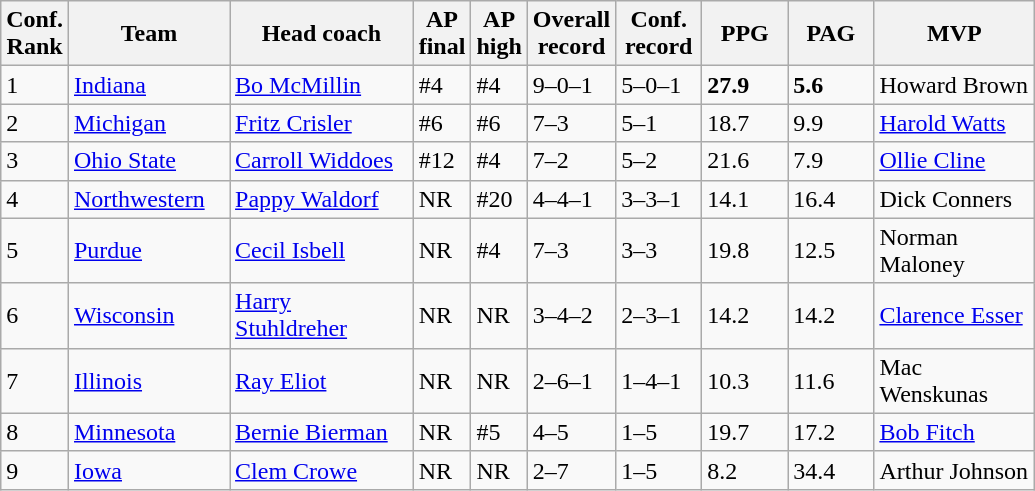<table class="sortable wikitable">
<tr>
<th width="25">Conf. Rank</th>
<th width="100">Team</th>
<th width="115">Head coach</th>
<th width="25">AP final</th>
<th width="25">AP high</th>
<th width="50">Overall record</th>
<th width="50">Conf. record</th>
<th width="50">PPG</th>
<th width="50">PAG</th>
<th width="100">MVP</th>
</tr>
<tr align="left" bgcolor="">
<td>1</td>
<td><a href='#'>Indiana</a></td>
<td><a href='#'>Bo McMillin</a></td>
<td>#4</td>
<td>#4</td>
<td>9–0–1</td>
<td>5–0–1</td>
<td><strong>27.9</strong></td>
<td><strong>5.6</strong></td>
<td>Howard Brown</td>
</tr>
<tr align="left" bgcolor="">
<td>2</td>
<td><a href='#'>Michigan</a></td>
<td><a href='#'>Fritz Crisler</a></td>
<td>#6</td>
<td>#6</td>
<td>7–3</td>
<td>5–1</td>
<td>18.7</td>
<td>9.9</td>
<td><a href='#'>Harold Watts</a></td>
</tr>
<tr align="left" bgcolor="">
<td>3</td>
<td><a href='#'>Ohio State</a></td>
<td><a href='#'>Carroll Widdoes</a></td>
<td>#12</td>
<td>#4</td>
<td>7–2</td>
<td>5–2</td>
<td>21.6</td>
<td>7.9</td>
<td><a href='#'>Ollie Cline</a></td>
</tr>
<tr align="left" bgcolor="">
<td>4</td>
<td><a href='#'>Northwestern</a></td>
<td><a href='#'>Pappy Waldorf</a></td>
<td>NR</td>
<td>#20</td>
<td>4–4–1</td>
<td>3–3–1</td>
<td>14.1</td>
<td>16.4</td>
<td>Dick Conners</td>
</tr>
<tr align="left" bgcolor="">
<td>5</td>
<td><a href='#'>Purdue</a></td>
<td><a href='#'>Cecil Isbell</a></td>
<td>NR</td>
<td>#4</td>
<td>7–3</td>
<td>3–3</td>
<td>19.8</td>
<td>12.5</td>
<td>Norman Maloney</td>
</tr>
<tr align="left" bgcolor="">
<td>6</td>
<td><a href='#'>Wisconsin</a></td>
<td><a href='#'>Harry Stuhldreher</a></td>
<td>NR</td>
<td>NR</td>
<td>3–4–2</td>
<td>2–3–1</td>
<td>14.2</td>
<td>14.2</td>
<td><a href='#'>Clarence Esser</a></td>
</tr>
<tr align="left" bgcolor="">
<td>7</td>
<td><a href='#'>Illinois</a></td>
<td><a href='#'>Ray Eliot</a></td>
<td>NR</td>
<td>NR</td>
<td>2–6–1</td>
<td>1–4–1</td>
<td>10.3</td>
<td>11.6</td>
<td>Mac Wenskunas</td>
</tr>
<tr align="left" bgcolor="">
<td>8</td>
<td><a href='#'>Minnesota</a></td>
<td><a href='#'>Bernie Bierman</a></td>
<td>NR</td>
<td>#5</td>
<td>4–5</td>
<td>1–5</td>
<td>19.7</td>
<td>17.2</td>
<td><a href='#'>Bob Fitch</a></td>
</tr>
<tr align="left" bgcolor="">
<td>9</td>
<td><a href='#'>Iowa</a></td>
<td><a href='#'>Clem Crowe</a></td>
<td>NR</td>
<td>NR</td>
<td>2–7</td>
<td>1–5</td>
<td>8.2</td>
<td>34.4</td>
<td>Arthur Johnson</td>
</tr>
</table>
